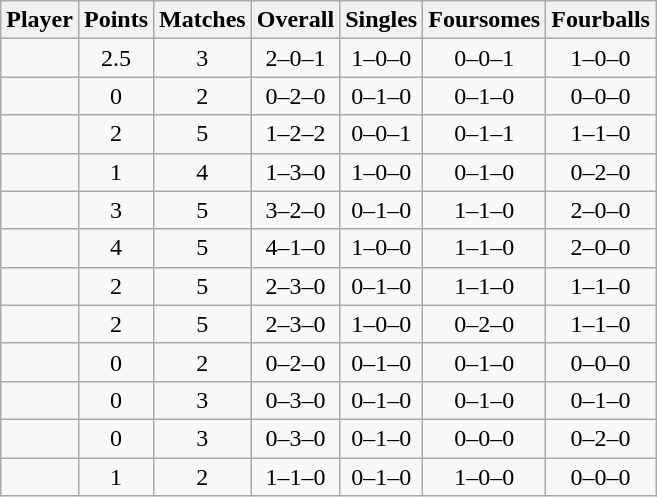<table class="wikitable sortable" style="text-align:center">
<tr>
<th>Player</th>
<th>Points</th>
<th>Matches</th>
<th>Overall</th>
<th>Singles</th>
<th>Foursomes</th>
<th>Fourballs</th>
</tr>
<tr>
<td align=left></td>
<td>2.5</td>
<td>3</td>
<td>2–0–1</td>
<td>1–0–0</td>
<td>0–0–1</td>
<td>1–0–0</td>
</tr>
<tr>
<td align=left></td>
<td>0</td>
<td>2</td>
<td>0–2–0</td>
<td>0–1–0</td>
<td>0–1–0</td>
<td>0–0–0</td>
</tr>
<tr>
<td align=left></td>
<td>2</td>
<td>5</td>
<td>1–2–2</td>
<td>0–0–1</td>
<td>0–1–1</td>
<td>1–1–0</td>
</tr>
<tr>
<td align=left></td>
<td>1</td>
<td>4</td>
<td>1–3–0</td>
<td>1–0–0</td>
<td>0–1–0</td>
<td>0–2–0</td>
</tr>
<tr>
<td align=left></td>
<td>3</td>
<td>5</td>
<td>3–2–0</td>
<td>0–1–0</td>
<td>1–1–0</td>
<td>2–0–0</td>
</tr>
<tr>
<td align=left></td>
<td>4</td>
<td>5</td>
<td>4–1–0</td>
<td>1–0–0</td>
<td>1–1–0</td>
<td>2–0–0</td>
</tr>
<tr>
<td align=left></td>
<td>2</td>
<td>5</td>
<td>2–3–0</td>
<td>0–1–0</td>
<td>1–1–0</td>
<td>1–1–0</td>
</tr>
<tr>
<td align=left></td>
<td>2</td>
<td>5</td>
<td>2–3–0</td>
<td>1–0–0</td>
<td>0–2–0</td>
<td>1–1–0</td>
</tr>
<tr>
<td align=left></td>
<td>0</td>
<td>2</td>
<td>0–2–0</td>
<td>0–1–0</td>
<td>0–1–0</td>
<td>0–0–0</td>
</tr>
<tr>
<td align=left></td>
<td>0</td>
<td>3</td>
<td>0–3–0</td>
<td>0–1–0</td>
<td>0–1–0</td>
<td>0–1–0</td>
</tr>
<tr>
<td align=left></td>
<td>0</td>
<td>3</td>
<td>0–3–0</td>
<td>0–1–0</td>
<td>0–0–0</td>
<td>0–2–0</td>
</tr>
<tr>
<td align=left></td>
<td>1</td>
<td>2</td>
<td>1–1–0</td>
<td>0–1–0</td>
<td>1–0–0</td>
<td>0–0–0</td>
</tr>
</table>
